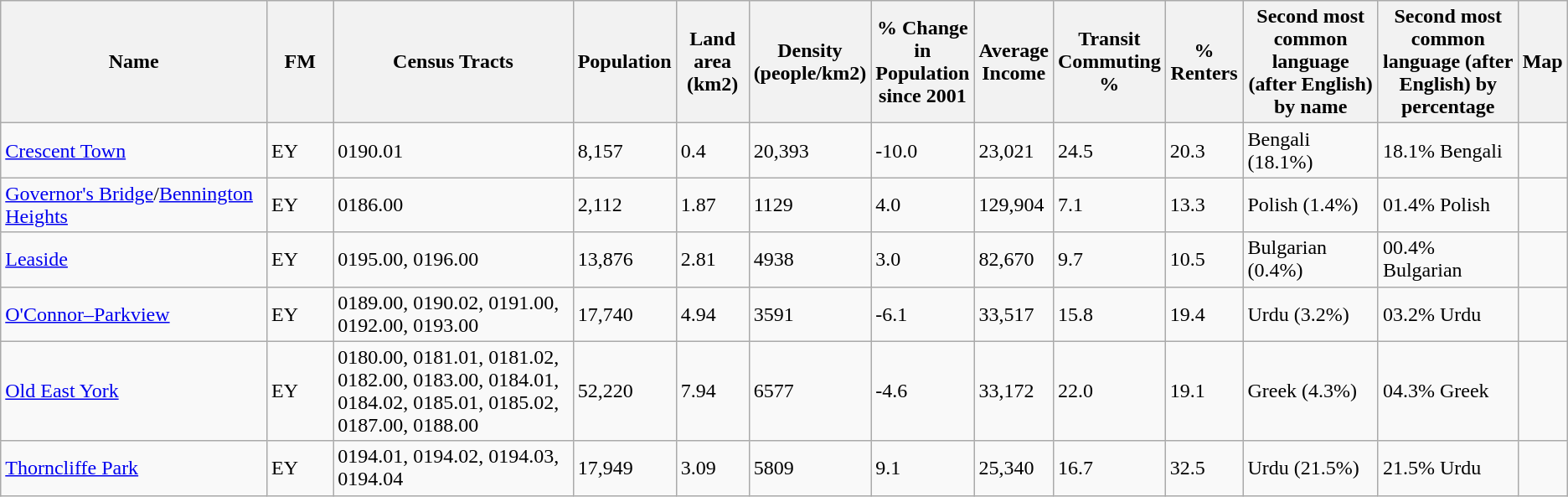<table class="wikitable sortable">
<tr>
<th width="20%">Name</th>
<th width="5%">FM</th>
<th width="20%">Census Tracts</th>
<th width="5%">Population</th>
<th width="5%">Land area (km2)</th>
<th width="5%">Density (people/km2)</th>
<th width="5%">% Change in Population since 2001</th>
<th width="5%">Average Income</th>
<th width="5%">Transit Commuting %</th>
<th width="5%">% Renters</th>
<th width="10%">Second most common language (after English) by name</th>
<th width="10%">Second most common language (after English) by percentage</th>
<th width="10%">Map</th>
</tr>
<tr>
<td><a href='#'>Crescent Town</a></td>
<td>EY</td>
<td>0190.01</td>
<td>8,157</td>
<td>0.4</td>
<td>20,393</td>
<td>-10.0</td>
<td>23,021</td>
<td>24.5</td>
<td>20.3</td>
<td>Bengali (18.1%)</td>
<td>18.1% Bengali</td>
<td></td>
</tr>
<tr>
<td><a href='#'>Governor's Bridge</a>/<a href='#'>Bennington Heights</a></td>
<td>EY</td>
<td>0186.00</td>
<td>2,112</td>
<td>1.87</td>
<td>1129</td>
<td>4.0</td>
<td>129,904</td>
<td>7.1</td>
<td>13.3</td>
<td>Polish (1.4%)</td>
<td>01.4% Polish</td>
<td></td>
</tr>
<tr>
<td><a href='#'>Leaside</a></td>
<td>EY</td>
<td>0195.00, 0196.00</td>
<td>13,876</td>
<td>2.81</td>
<td>4938</td>
<td>3.0</td>
<td>82,670</td>
<td>9.7</td>
<td>10.5</td>
<td>Bulgarian (0.4%)</td>
<td>00.4% Bulgarian</td>
<td></td>
</tr>
<tr>
<td><a href='#'>O'Connor–Parkview</a></td>
<td>EY</td>
<td>0189.00, 0190.02, 0191.00, 0192.00, 0193.00</td>
<td>17,740</td>
<td>4.94</td>
<td>3591</td>
<td>-6.1</td>
<td>33,517</td>
<td>15.8</td>
<td>19.4</td>
<td>Urdu (3.2%)</td>
<td>03.2% Urdu</td>
<td></td>
</tr>
<tr>
<td><a href='#'>Old East York</a></td>
<td>EY</td>
<td>0180.00, 0181.01, 0181.02, 0182.00, 0183.00, 0184.01, 0184.02, 0185.01, 0185.02, 0187.00, 0188.00</td>
<td>52,220</td>
<td>7.94</td>
<td>6577</td>
<td>-4.6</td>
<td>33,172</td>
<td>22.0</td>
<td>19.1</td>
<td>Greek (4.3%)</td>
<td>04.3% Greek</td>
<td></td>
</tr>
<tr>
<td><a href='#'>Thorncliffe Park</a></td>
<td>EY</td>
<td>0194.01, 0194.02, 0194.03, 0194.04</td>
<td>17,949</td>
<td>3.09</td>
<td>5809</td>
<td>9.1</td>
<td>25,340</td>
<td>16.7</td>
<td>32.5</td>
<td>Urdu (21.5%)</td>
<td>21.5% Urdu</td>
<td></td>
</tr>
</table>
